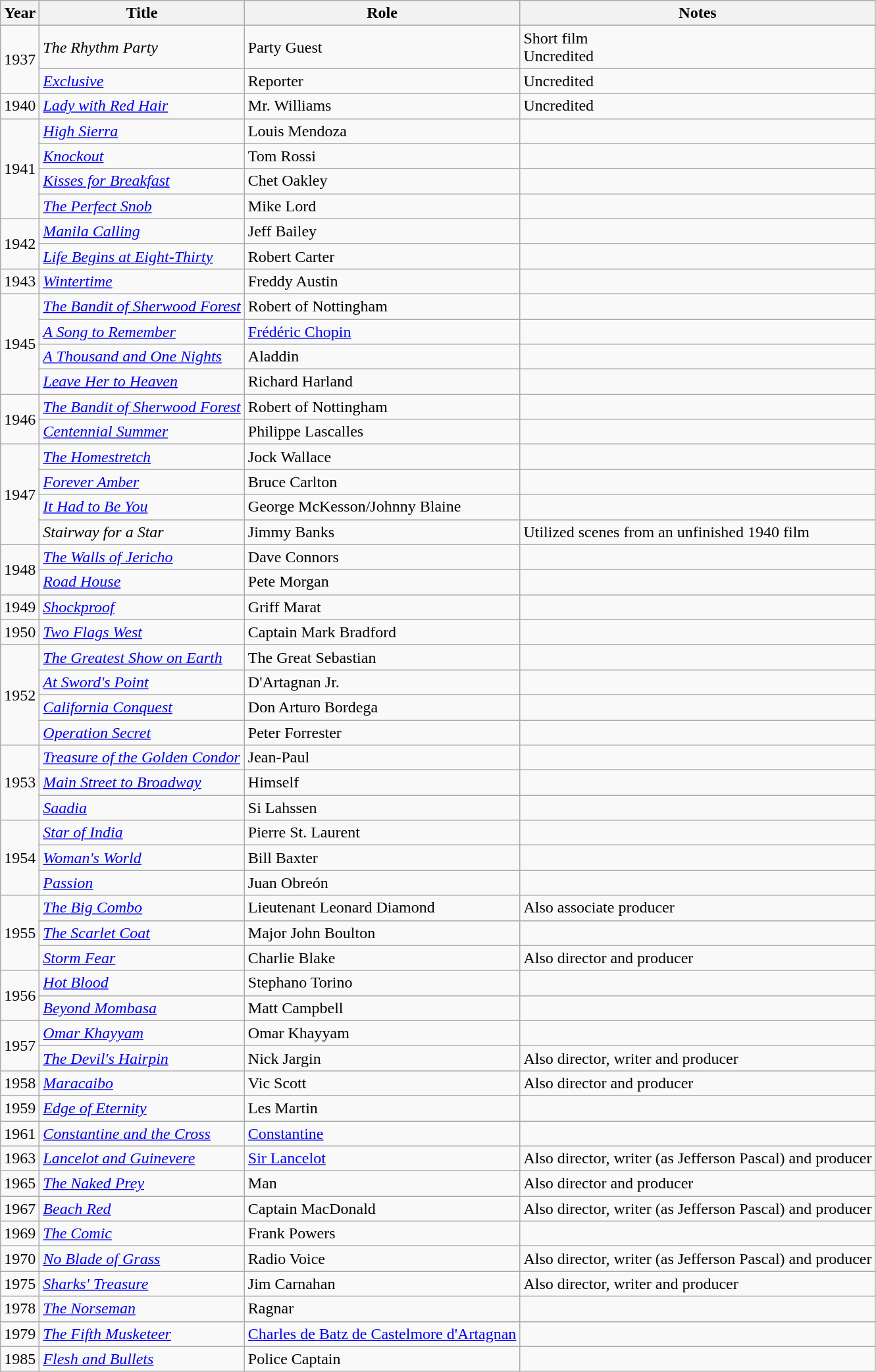<table class="wikitable sortable">
<tr>
<th>Year</th>
<th>Title</th>
<th>Role</th>
<th class="unsortable">Notes</th>
</tr>
<tr>
<td rowspan=2>1937</td>
<td><em>The Rhythm Party</em></td>
<td>Party Guest</td>
<td>Short film<br>Uncredited</td>
</tr>
<tr>
<td><em><a href='#'>Exclusive</a></em></td>
<td>Reporter</td>
<td>Uncredited</td>
</tr>
<tr>
<td>1940</td>
<td><em><a href='#'>Lady with Red Hair</a></em></td>
<td>Mr. Williams</td>
<td>Uncredited</td>
</tr>
<tr>
<td rowspan=4>1941</td>
<td><em><a href='#'>High Sierra</a></em></td>
<td>Louis Mendoza</td>
<td></td>
</tr>
<tr>
<td><em><a href='#'>Knockout</a></em></td>
<td>Tom Rossi</td>
<td></td>
</tr>
<tr>
<td><em><a href='#'>Kisses for Breakfast</a></em></td>
<td>Chet Oakley</td>
<td></td>
</tr>
<tr>
<td><em><a href='#'>The Perfect Snob</a></em></td>
<td>Mike Lord</td>
<td></td>
</tr>
<tr>
<td rowspan=2>1942</td>
<td><em><a href='#'>Manila Calling</a></em></td>
<td>Jeff Bailey</td>
<td></td>
</tr>
<tr>
<td><em><a href='#'>Life Begins at Eight-Thirty</a></em></td>
<td>Robert Carter</td>
<td></td>
</tr>
<tr>
<td>1943</td>
<td><em><a href='#'>Wintertime</a></em></td>
<td>Freddy Austin</td>
<td></td>
</tr>
<tr>
<td rowspan=4>1945</td>
<td><em><a href='#'>The Bandit of Sherwood Forest</a></em></td>
<td>Robert of Nottingham</td>
<td></td>
</tr>
<tr>
<td><em><a href='#'>A Song to Remember</a></em></td>
<td><a href='#'>Frédéric Chopin</a></td>
<td></td>
</tr>
<tr>
<td><em><a href='#'>A Thousand and One Nights</a></em></td>
<td>Aladdin</td>
<td></td>
</tr>
<tr>
<td><em><a href='#'>Leave Her to Heaven</a></em></td>
<td>Richard Harland</td>
<td></td>
</tr>
<tr>
<td rowspan=2>1946</td>
<td><em><a href='#'>The Bandit of Sherwood Forest</a></em></td>
<td>Robert of Nottingham</td>
<td></td>
</tr>
<tr>
<td><em><a href='#'>Centennial Summer</a></em></td>
<td>Philippe Lascalles</td>
<td></td>
</tr>
<tr>
<td rowspan=4>1947</td>
<td><em><a href='#'>The Homestretch</a></em></td>
<td>Jock Wallace</td>
<td></td>
</tr>
<tr>
<td><em><a href='#'>Forever Amber</a></em></td>
<td>Bruce Carlton</td>
<td></td>
</tr>
<tr>
<td><em><a href='#'>It Had to Be You</a></em></td>
<td>George McKesson/Johnny Blaine</td>
<td></td>
</tr>
<tr>
<td><em>Stairway for a Star</em></td>
<td>Jimmy Banks</td>
<td>Utilized scenes from an unfinished 1940 film </td>
</tr>
<tr>
<td rowspan=2>1948</td>
<td><em><a href='#'>The Walls of Jericho</a></em></td>
<td>Dave Connors</td>
<td></td>
</tr>
<tr>
<td><em><a href='#'>Road House</a></em></td>
<td>Pete Morgan</td>
<td></td>
</tr>
<tr>
<td>1949</td>
<td><em><a href='#'>Shockproof</a></em></td>
<td>Griff Marat</td>
<td></td>
</tr>
<tr>
<td>1950</td>
<td><em><a href='#'>Two Flags West</a></em></td>
<td>Captain Mark Bradford</td>
<td></td>
</tr>
<tr>
<td rowspan=4>1952</td>
<td><em><a href='#'>The Greatest Show on Earth</a></em></td>
<td>The Great Sebastian</td>
<td></td>
</tr>
<tr>
<td><em><a href='#'>At Sword's Point</a></em></td>
<td>D'Artagnan Jr.</td>
<td></td>
</tr>
<tr>
<td><em><a href='#'>California Conquest</a></em></td>
<td>Don Arturo Bordega</td>
<td></td>
</tr>
<tr>
<td><em><a href='#'>Operation Secret</a></em></td>
<td>Peter Forrester</td>
<td></td>
</tr>
<tr>
<td rowspan=3>1953</td>
<td><em><a href='#'>Treasure of the Golden Condor</a></em></td>
<td>Jean-Paul</td>
<td></td>
</tr>
<tr>
<td><em><a href='#'>Main Street to Broadway</a></em></td>
<td>Himself</td>
<td></td>
</tr>
<tr>
<td><em><a href='#'>Saadia</a></em></td>
<td>Si Lahssen</td>
<td></td>
</tr>
<tr>
<td rowspan=3>1954</td>
<td><em><a href='#'>Star of India</a></em></td>
<td>Pierre St. Laurent</td>
<td></td>
</tr>
<tr>
<td><em><a href='#'>Woman's World</a></em></td>
<td>Bill Baxter</td>
<td></td>
</tr>
<tr>
<td><em><a href='#'>Passion</a></em></td>
<td>Juan Obreón</td>
<td></td>
</tr>
<tr>
<td rowspan=3>1955</td>
<td><em><a href='#'>The Big Combo</a></em></td>
<td>Lieutenant Leonard Diamond</td>
<td>Also associate producer</td>
</tr>
<tr>
<td><em><a href='#'>The Scarlet Coat</a></em></td>
<td>Major John Boulton</td>
<td></td>
</tr>
<tr>
<td><em><a href='#'>Storm Fear</a></em></td>
<td>Charlie Blake</td>
<td>Also director and producer</td>
</tr>
<tr>
<td rowspan=2>1956</td>
<td><em><a href='#'>Hot Blood</a></em></td>
<td>Stephano Torino</td>
<td></td>
</tr>
<tr>
<td><em><a href='#'>Beyond Mombasa</a></em></td>
<td>Matt Campbell</td>
<td></td>
</tr>
<tr>
<td rowspan=2>1957</td>
<td><em><a href='#'>Omar Khayyam</a></em></td>
<td>Omar Khayyam</td>
<td></td>
</tr>
<tr>
<td><em><a href='#'>The Devil's Hairpin</a></em></td>
<td>Nick Jargin</td>
<td>Also director, writer and producer</td>
</tr>
<tr>
<td>1958</td>
<td><em><a href='#'>Maracaibo</a></em></td>
<td>Vic Scott</td>
<td>Also director and producer</td>
</tr>
<tr>
<td>1959</td>
<td><em><a href='#'>Edge of Eternity</a></em></td>
<td>Les Martin</td>
</tr>
<tr>
<td>1961</td>
<td><em><a href='#'>Constantine and the Cross</a></em></td>
<td><a href='#'>Constantine</a></td>
<td></td>
</tr>
<tr>
<td>1963</td>
<td><em><a href='#'>Lancelot and Guinevere</a></em></td>
<td><a href='#'>Sir Lancelot</a></td>
<td>Also director, writer (as Jefferson Pascal) and producer</td>
</tr>
<tr>
<td>1965</td>
<td><em><a href='#'>The Naked Prey</a></em></td>
<td>Man</td>
<td>Also director and producer</td>
</tr>
<tr>
<td>1967</td>
<td><em><a href='#'>Beach Red</a></em></td>
<td>Captain MacDonald</td>
<td>Also director, writer (as Jefferson Pascal) and producer</td>
</tr>
<tr>
<td>1969</td>
<td><em><a href='#'>The Comic</a></em></td>
<td>Frank Powers</td>
<td></td>
</tr>
<tr>
<td>1970</td>
<td><em><a href='#'>No Blade of Grass</a></em></td>
<td>Radio Voice</td>
<td>Also director, writer (as Jefferson Pascal) and producer</td>
</tr>
<tr>
<td>1975</td>
<td><em><a href='#'>Sharks' Treasure</a></em></td>
<td>Jim Carnahan</td>
<td>Also director, writer and producer</td>
</tr>
<tr>
<td>1978</td>
<td><em><a href='#'>The Norseman</a></em></td>
<td>Ragnar</td>
<td></td>
</tr>
<tr>
<td>1979</td>
<td><em><a href='#'>The Fifth Musketeer</a></em></td>
<td><a href='#'>Charles de Batz de Castelmore d'Artagnan</a></td>
<td></td>
</tr>
<tr>
<td>1985</td>
<td><em><a href='#'>Flesh and Bullets</a></em></td>
<td>Police Captain</td>
</tr>
</table>
